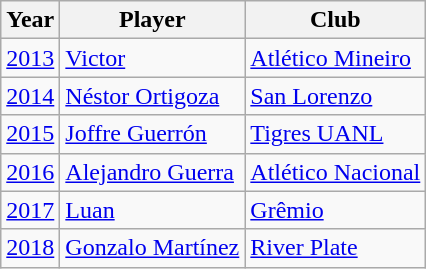<table class="wikitable" style="text-align: center">
<tr>
<th scope="col">Year</th>
<th scope="col">Player</th>
<th scope="col">Club</th>
</tr>
<tr>
<td><a href='#'>2013</a></td>
<td style="text-align: left"> <a href='#'>Victor</a></td>
<td style="text-align: left"> <a href='#'>Atlético Mineiro</a></td>
</tr>
<tr>
<td><a href='#'>2014</a></td>
<td style="text-align: left"> <a href='#'>Néstor Ortigoza</a></td>
<td style="text-align: left"> <a href='#'>San Lorenzo</a></td>
</tr>
<tr>
<td><a href='#'>2015</a></td>
<td style="text-align: left"> <a href='#'>Joffre Guerrón</a></td>
<td style="text-align: left"> <a href='#'>Tigres UANL</a></td>
</tr>
<tr>
<td><a href='#'>2016</a></td>
<td style="text-align: left"> <a href='#'>Alejandro Guerra</a></td>
<td style="text-align: left"> <a href='#'>Atlético Nacional</a></td>
</tr>
<tr>
<td><a href='#'>2017</a></td>
<td style="text-align: left"> <a href='#'>Luan</a></td>
<td style="text-align: left"> <a href='#'>Grêmio</a></td>
</tr>
<tr>
<td><a href='#'>2018</a></td>
<td style="text-align: left"> <a href='#'>Gonzalo Martínez</a></td>
<td style="text-align: left"> <a href='#'>River Plate</a></td>
</tr>
</table>
